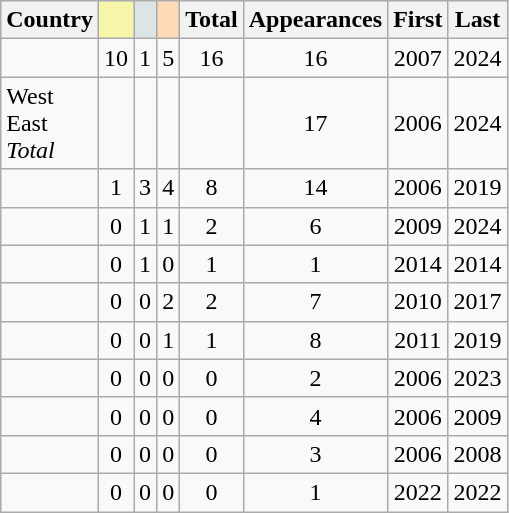<table class="wikitable sortable" style="text-align: center;">
<tr bgcolor="#efefef" align=center>
<th align=left>Country</th>
<th style="background-color: #F7F6A8;"></th>
<th style="background-color: #DCE5E5;"></th>
<th style="background-color: #FFDAB9;"></th>
<th>Total</th>
<th>Appearances</th>
<th>First</th>
<th>Last</th>
</tr>
<tr align=center>
<td align=left></td>
<td>10</td>
<td>1</td>
<td>5</td>
<td>16</td>
<td>16</td>
<td>2007</td>
<td>2024</td>
</tr>
<tr align=center>
<td align=left> West <br> East<br><em> Total</em> </td>
<td></td>
<td></td>
<td></td>
<td></td>
<td>17</td>
<td>2006</td>
<td>2024</td>
</tr>
<tr align=center>
<td align=left><em></em></td>
<td>1</td>
<td>3</td>
<td>4</td>
<td>8</td>
<td>14</td>
<td>2006</td>
<td>2019</td>
</tr>
<tr align=center>
<td align=left></td>
<td>0</td>
<td>1</td>
<td>1</td>
<td>2</td>
<td>6</td>
<td>2009</td>
<td>2024</td>
</tr>
<tr align=center>
<td align=left></td>
<td>0</td>
<td>1</td>
<td>0</td>
<td>1</td>
<td>1</td>
<td>2014</td>
<td>2014</td>
</tr>
<tr align=center>
<td align=left></td>
<td>0</td>
<td>0</td>
<td>2</td>
<td>2</td>
<td>7</td>
<td>2010</td>
<td>2017</td>
</tr>
<tr align=center>
<td align=left></td>
<td>0</td>
<td>0</td>
<td>1</td>
<td>1</td>
<td>8</td>
<td>2011</td>
<td>2019</td>
</tr>
<tr align=center>
<td align=left></td>
<td>0</td>
<td>0</td>
<td>0</td>
<td>0</td>
<td>2</td>
<td>2006</td>
<td>2023</td>
</tr>
<tr align=center>
<td align=left></td>
<td>0</td>
<td>0</td>
<td>0</td>
<td>0</td>
<td>4</td>
<td>2006</td>
<td>2009</td>
</tr>
<tr align=center>
<td align=left></td>
<td>0</td>
<td>0</td>
<td>0</td>
<td>0</td>
<td>3</td>
<td>2006</td>
<td>2008</td>
</tr>
<tr align=center>
<td align=left></td>
<td>0</td>
<td>0</td>
<td>0</td>
<td>0</td>
<td>1</td>
<td>2022</td>
<td>2022</td>
</tr>
</table>
